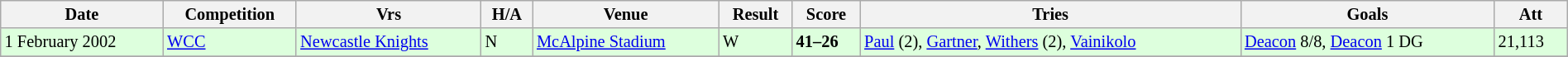<table class="wikitable" style="font-size:85%;" width="100%">
<tr>
<th>Date</th>
<th>Competition</th>
<th>Vrs</th>
<th>H/A</th>
<th>Venue</th>
<th>Result</th>
<th>Score</th>
<th>Tries</th>
<th>Goals</th>
<th>Att</th>
</tr>
<tr style="background:#ddffdd;" width=20|>
<td>1 February 2002</td>
<td><a href='#'>WCC</a></td>
<td><a href='#'>Newcastle Knights</a></td>
<td>N</td>
<td><a href='#'>McAlpine Stadium</a></td>
<td>W</td>
<td><strong>41–26</strong></td>
<td><a href='#'>Paul</a> (2), <a href='#'>Gartner</a>, <a href='#'>Withers</a> (2), <a href='#'>Vainikolo</a></td>
<td><a href='#'>Deacon</a> 8/8, <a href='#'>Deacon</a> 1 DG</td>
<td>21,113</td>
</tr>
<tr>
</tr>
</table>
